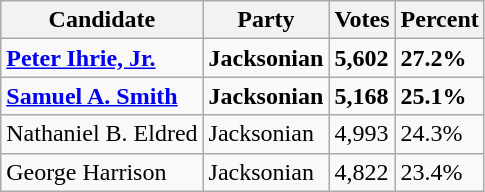<table class=wikitable>
<tr>
<th>Candidate</th>
<th>Party</th>
<th>Votes</th>
<th>Percent</th>
</tr>
<tr>
<td><strong><a href='#'>Peter Ihrie, Jr.</a></strong></td>
<td><strong>Jacksonian</strong></td>
<td><strong>5,602</strong></td>
<td><strong>27.2%</strong></td>
</tr>
<tr>
<td><strong><a href='#'>Samuel A. Smith</a></strong></td>
<td><strong>Jacksonian</strong></td>
<td><strong>5,168</strong></td>
<td><strong>25.1%</strong></td>
</tr>
<tr>
<td>Nathaniel B. Eldred</td>
<td>Jacksonian</td>
<td>4,993</td>
<td>24.3%</td>
</tr>
<tr>
<td>George Harrison</td>
<td>Jacksonian</td>
<td>4,822</td>
<td>23.4%</td>
</tr>
</table>
